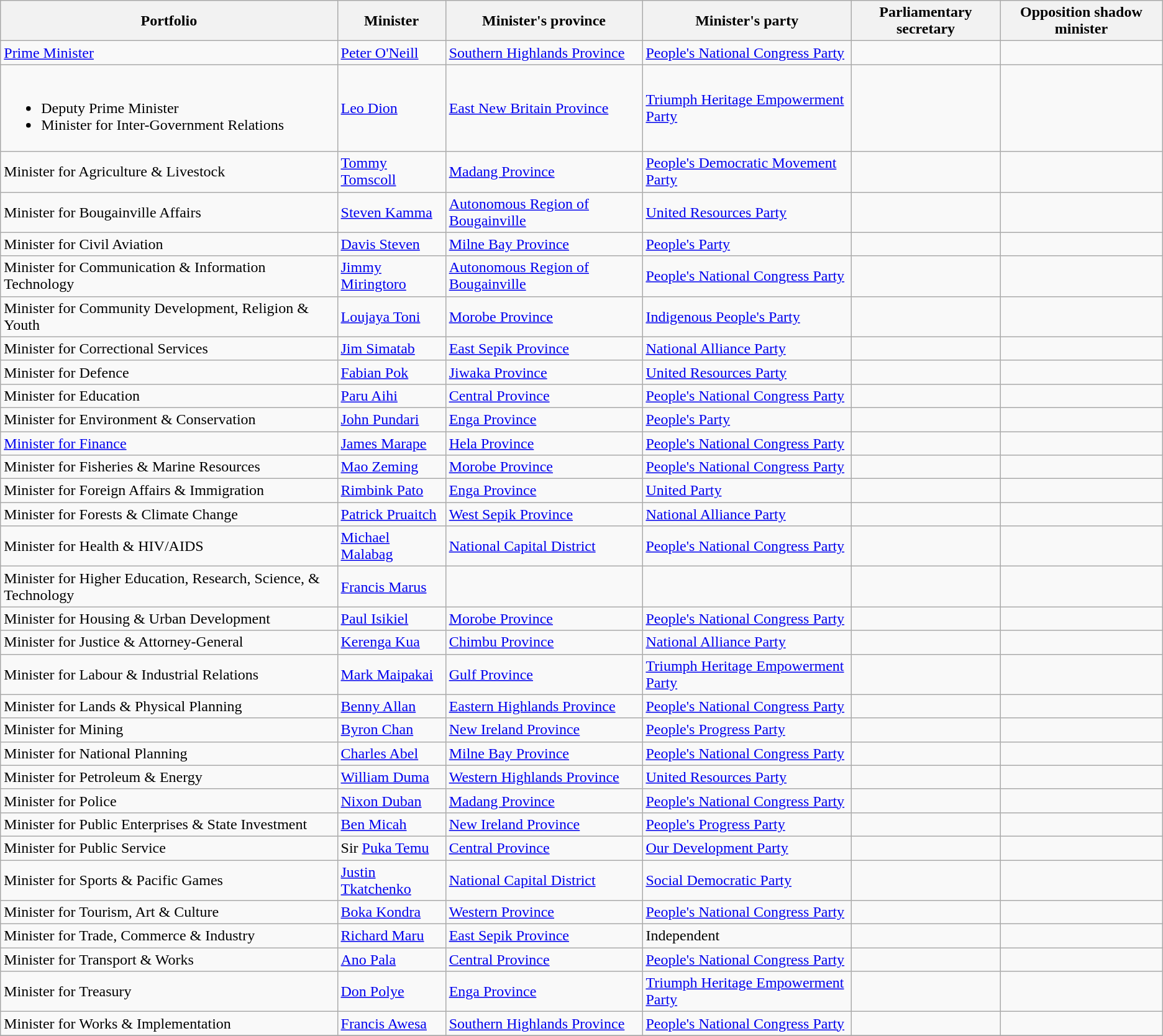<table class="wikitable sortable">
<tr>
<th>Portfolio</th>
<th>Minister</th>
<th>Minister's province</th>
<th>Minister's party</th>
<th>Parliamentary secretary</th>
<th>Opposition shadow minister</th>
</tr>
<tr>
<td><a href='#'>Prime Minister</a></td>
<td><a href='#'>Peter O'Neill</a></td>
<td><a href='#'>Southern Highlands Province</a></td>
<td><a href='#'>People's National Congress Party</a></td>
<td></td>
<td></td>
</tr>
<tr>
<td><br><ul><li>Deputy Prime Minister</li><li>Minister for Inter-Government Relations</li></ul></td>
<td><a href='#'>Leo Dion</a></td>
<td><a href='#'>East New Britain Province</a></td>
<td><a href='#'>Triumph Heritage Empowerment Party</a></td>
<td></td>
<td></td>
</tr>
<tr>
<td>Minister for Agriculture & Livestock</td>
<td><a href='#'>Tommy Tomscoll</a></td>
<td><a href='#'>Madang Province</a></td>
<td><a href='#'>People's Democratic Movement Party</a></td>
<td></td>
<td></td>
</tr>
<tr>
<td>Minister for Bougainville Affairs</td>
<td><a href='#'>Steven Kamma</a></td>
<td><a href='#'>Autonomous Region of Bougainville</a></td>
<td><a href='#'>United Resources Party</a></td>
<td></td>
<td></td>
</tr>
<tr>
<td>Minister for Civil Aviation</td>
<td><a href='#'>Davis Steven</a></td>
<td><a href='#'>Milne Bay Province</a></td>
<td><a href='#'>People's Party</a></td>
<td></td>
<td></td>
</tr>
<tr>
<td>Minister for Communication & Information Technology</td>
<td><a href='#'>Jimmy Miringtoro</a></td>
<td><a href='#'>Autonomous Region of Bougainville</a></td>
<td><a href='#'>People's National Congress Party</a></td>
<td></td>
<td></td>
</tr>
<tr>
<td>Minister for Community Development, Religion & Youth</td>
<td><a href='#'>Loujaya Toni</a></td>
<td><a href='#'>Morobe Province</a></td>
<td><a href='#'>Indigenous People's Party</a></td>
<td></td>
<td></td>
</tr>
<tr>
<td>Minister for Correctional Services</td>
<td><a href='#'>Jim Simatab</a></td>
<td><a href='#'>East Sepik Province</a></td>
<td><a href='#'>National Alliance Party</a></td>
<td></td>
<td></td>
</tr>
<tr>
<td>Minister for Defence</td>
<td><a href='#'>Fabian Pok</a></td>
<td><a href='#'>Jiwaka Province</a></td>
<td><a href='#'>United Resources Party</a></td>
<td></td>
<td></td>
</tr>
<tr>
<td>Minister for Education</td>
<td><a href='#'>Paru Aihi</a></td>
<td><a href='#'>Central Province</a></td>
<td><a href='#'>People's National Congress Party</a></td>
<td></td>
<td></td>
</tr>
<tr>
<td>Minister for Environment & Conservation</td>
<td><a href='#'>John Pundari</a></td>
<td><a href='#'>Enga Province</a></td>
<td><a href='#'>People's Party</a></td>
<td></td>
<td></td>
</tr>
<tr>
<td><a href='#'>Minister for Finance</a></td>
<td><a href='#'>James Marape</a></td>
<td><a href='#'>Hela Province</a></td>
<td><a href='#'>People's National Congress Party</a></td>
<td></td>
<td></td>
</tr>
<tr>
<td>Minister for Fisheries & Marine Resources</td>
<td><a href='#'>Mao Zeming</a></td>
<td><a href='#'>Morobe Province</a></td>
<td><a href='#'>People's National Congress Party</a></td>
<td></td>
<td></td>
</tr>
<tr>
<td>Minister for Foreign Affairs & Immigration</td>
<td><a href='#'>Rimbink Pato</a></td>
<td><a href='#'>Enga Province</a></td>
<td><a href='#'>United Party</a></td>
<td></td>
<td></td>
</tr>
<tr>
<td>Minister for Forests & Climate Change</td>
<td><a href='#'>Patrick Pruaitch</a></td>
<td><a href='#'>West Sepik Province</a></td>
<td><a href='#'>National Alliance Party</a></td>
<td></td>
<td></td>
</tr>
<tr>
<td>Minister for Health & HIV/AIDS</td>
<td><a href='#'>Michael Malabag</a></td>
<td><a href='#'>National Capital District</a></td>
<td><a href='#'>People's National Congress Party</a></td>
<td></td>
<td></td>
</tr>
<tr>
<td>Minister for Higher Education, Research, Science, & Technology</td>
<td><a href='#'>Francis Marus</a></td>
<td></td>
<td></td>
<td></td>
</tr>
<tr>
<td>Minister for Housing & Urban Development</td>
<td><a href='#'>Paul Isikiel</a></td>
<td><a href='#'>Morobe Province</a></td>
<td><a href='#'>People's National Congress Party</a></td>
<td></td>
<td></td>
</tr>
<tr>
<td>Minister for Justice & Attorney-General</td>
<td><a href='#'>Kerenga Kua</a></td>
<td><a href='#'>Chimbu Province</a></td>
<td><a href='#'>National Alliance Party</a></td>
<td></td>
<td></td>
</tr>
<tr>
<td>Minister for Labour & Industrial Relations</td>
<td><a href='#'>Mark Maipakai</a></td>
<td><a href='#'>Gulf Province</a></td>
<td><a href='#'>Triumph Heritage Empowerment Party</a></td>
<td></td>
<td></td>
</tr>
<tr>
<td>Minister for Lands & Physical Planning</td>
<td><a href='#'>Benny Allan</a></td>
<td><a href='#'>Eastern Highlands Province</a></td>
<td><a href='#'>People's National Congress Party</a></td>
<td></td>
<td></td>
</tr>
<tr>
<td>Minister for Mining</td>
<td><a href='#'>Byron Chan</a></td>
<td><a href='#'>New Ireland Province</a></td>
<td><a href='#'>People's Progress Party</a></td>
<td></td>
<td></td>
</tr>
<tr>
<td>Minister for National Planning</td>
<td><a href='#'>Charles Abel</a></td>
<td><a href='#'>Milne Bay Province</a></td>
<td><a href='#'>People's National Congress Party</a></td>
<td></td>
<td></td>
</tr>
<tr>
<td>Minister for Petroleum & Energy</td>
<td><a href='#'>William Duma</a></td>
<td><a href='#'>Western Highlands Province</a></td>
<td><a href='#'>United Resources Party</a></td>
<td></td>
<td></td>
</tr>
<tr>
<td>Minister for Police</td>
<td><a href='#'>Nixon Duban</a></td>
<td><a href='#'>Madang Province</a></td>
<td><a href='#'>People's National Congress Party</a></td>
<td></td>
<td></td>
</tr>
<tr>
<td>Minister for Public Enterprises & State Investment</td>
<td><a href='#'>Ben Micah</a></td>
<td><a href='#'>New Ireland Province</a></td>
<td><a href='#'>People's Progress Party</a></td>
<td></td>
<td></td>
</tr>
<tr>
<td>Minister for Public Service</td>
<td>Sir <a href='#'>Puka Temu</a></td>
<td><a href='#'>Central Province</a></td>
<td><a href='#'>Our Development Party</a></td>
<td></td>
<td></td>
</tr>
<tr>
<td>Minister for Sports & Pacific Games</td>
<td><a href='#'>Justin Tkatchenko</a></td>
<td><a href='#'>National Capital District</a></td>
<td><a href='#'>Social Democratic Party</a></td>
<td></td>
<td></td>
</tr>
<tr>
<td>Minister for Tourism, Art & Culture</td>
<td><a href='#'>Boka Kondra</a></td>
<td><a href='#'>Western Province</a></td>
<td><a href='#'>People's National Congress Party</a></td>
<td></td>
<td></td>
</tr>
<tr>
<td>Minister for Trade, Commerce & Industry</td>
<td><a href='#'>Richard Maru</a></td>
<td><a href='#'>East Sepik Province</a></td>
<td>Independent</td>
<td></td>
<td></td>
</tr>
<tr>
<td>Minister for Transport & Works</td>
<td><a href='#'>Ano Pala</a></td>
<td><a href='#'>Central Province</a></td>
<td><a href='#'>People's National Congress Party</a></td>
<td></td>
<td></td>
</tr>
<tr>
<td>Minister for Treasury</td>
<td><a href='#'>Don Polye</a></td>
<td><a href='#'>Enga Province</a></td>
<td><a href='#'>Triumph Heritage Empowerment Party</a></td>
<td></td>
<td></td>
</tr>
<tr>
<td>Minister for Works & Implementation</td>
<td><a href='#'>Francis Awesa</a></td>
<td><a href='#'>Southern Highlands Province</a></td>
<td><a href='#'>People's National Congress Party</a></td>
<td></td>
<td></td>
</tr>
<tr>
</tr>
</table>
